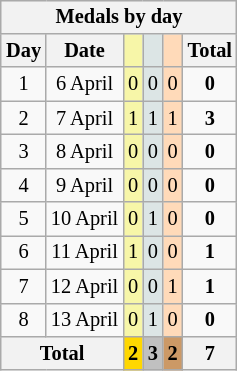<table class=wikitable style=font-size:85%;float:right;text-align:center>
<tr style="background:#efefef;">
<th colspan=6>Medals by day</th>
</tr>
<tr>
<th>Day</th>
<th>Date</th>
<td bgcolor=F7F6A8></td>
<td bgcolor=DCE5E5></td>
<td bgcolor=FFDAB9></td>
<th>Total</th>
</tr>
<tr>
<td>1</td>
<td>6 April</td>
<td bgcolor=F7F6A8>0</td>
<td bgcolor=DCE5E5>0</td>
<td bgcolor=FFDAB9>0</td>
<td><strong>0</strong></td>
</tr>
<tr style="text-align:center">
<td>2</td>
<td>7 April</td>
<td bgcolor=F7F6A8>1</td>
<td bgcolor=DCE5E5>1</td>
<td bgcolor=FFDAB9>1</td>
<td><strong>3</strong></td>
</tr>
<tr style="text-align:center">
<td>3</td>
<td>8 April</td>
<td bgcolor=F7F6A8>0</td>
<td bgcolor=DCE5E5>0</td>
<td bgcolor=FFDAB9>0</td>
<td><strong>0</strong></td>
</tr>
<tr style="text-align:center">
<td>4</td>
<td>9 April</td>
<td bgcolor=F7F6A8>0</td>
<td bgcolor=DCE5E5>0</td>
<td bgcolor=FFDAB9>0</td>
<td><strong>0</strong></td>
</tr>
<tr style="text-align:center">
<td>5</td>
<td>10 April</td>
<td bgcolor=F7F6A8>0</td>
<td bgcolor=DCE5E5>1</td>
<td bgcolor=FFDAB9>0</td>
<td><strong>0</strong></td>
</tr>
<tr style="text-align:center">
<td>6</td>
<td>11 April</td>
<td bgcolor=F7F6A8>1</td>
<td bgcolor=DCE5E5>0</td>
<td bgcolor=FFDAB9>0</td>
<td><strong>1</strong></td>
</tr>
<tr style="text-align:center">
<td>7</td>
<td>12 April</td>
<td bgcolor=F7F6A8>0</td>
<td bgcolor=DCE5E5>0</td>
<td bgcolor=FFDAB9>1</td>
<td><strong>1</strong></td>
</tr>
<tr style="text-align:center">
<td>8</td>
<td>13 April</td>
<td bgcolor=F7F6A8>0</td>
<td bgcolor=DCE5E5>1</td>
<td bgcolor=FFDAB9>0</td>
<td><strong>0</strong></td>
</tr>
<tr>
<th colspan=2>Total</th>
<th style="background:gold">2</th>
<th style="background:silver">3</th>
<th style="background:#c96">2</th>
<th>7</th>
</tr>
</table>
